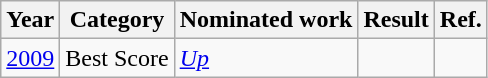<table class="wikitable">
<tr>
<th>Year</th>
<th>Category</th>
<th>Nominated work</th>
<th>Result</th>
<th>Ref.</th>
</tr>
<tr>
<td><a href='#'>2009</a></td>
<td>Best Score</td>
<td><em><a href='#'>Up</a></em></td>
<td></td>
<td align="center"></td>
</tr>
</table>
